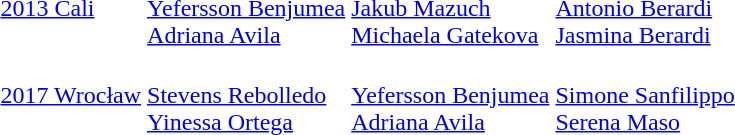<table>
<tr>
<td><a href='#'>2013 Cali</a></td>
<td><br><a href='#'>Yefersson Benjumea</a><br><a href='#'>Adriana Avila</a></td>
<td><br><a href='#'>Jakub Mazuch</a><br><a href='#'>Michaela Gatekova</a></td>
<td><br><a href='#'>Antonio Berardi</a><br><a href='#'>Jasmina Berardi</a></td>
</tr>
<tr>
<td><a href='#'>2017 Wrocław</a></td>
<td><br><a href='#'>Stevens Rebolledo</a><br><a href='#'>Yinessa Ortega</a></td>
<td><br><a href='#'>Yefersson Benjumea</a><br><a href='#'>Adriana Avila</a></td>
<td><br><a href='#'>Simone Sanfilippo</a><br><a href='#'>Serena Maso</a></td>
</tr>
</table>
